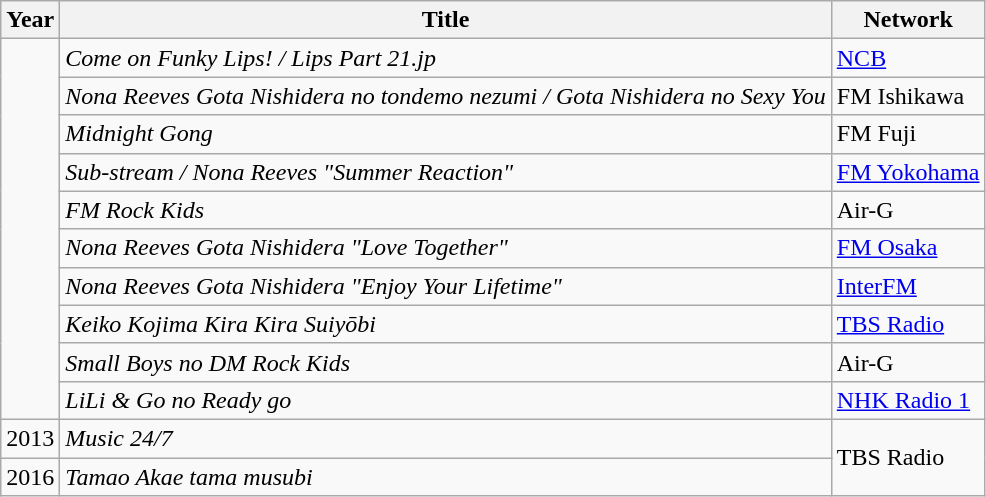<table class="wikitable">
<tr>
<th>Year</th>
<th>Title</th>
<th>Network</th>
</tr>
<tr>
<td rowspan="10"></td>
<td><em>Come on Funky Lips! / Lips Part 21.jp</em></td>
<td><a href='#'>NCB</a></td>
</tr>
<tr>
<td><em>Nona Reeves Gota Nishidera no tondemo nezumi / Gota Nishidera no Sexy You</em></td>
<td>FM Ishikawa</td>
</tr>
<tr>
<td><em>Midnight Gong</em></td>
<td>FM Fuji</td>
</tr>
<tr>
<td><em>Sub-stream / Nona Reeves "Summer Reaction"</em></td>
<td><a href='#'>FM Yokohama</a></td>
</tr>
<tr>
<td><em>FM Rock Kids</em></td>
<td>Air-G</td>
</tr>
<tr>
<td><em>Nona Reeves Gota Nishidera "Love Together"</em></td>
<td><a href='#'>FM Osaka</a></td>
</tr>
<tr>
<td><em>Nona Reeves Gota Nishidera "Enjoy Your Lifetime"</em></td>
<td><a href='#'>InterFM</a></td>
</tr>
<tr>
<td><em>Keiko Kojima Kira Kira Suiyōbi</em></td>
<td><a href='#'>TBS Radio</a></td>
</tr>
<tr>
<td><em>Small Boys no DM Rock Kids</em></td>
<td>Air-G</td>
</tr>
<tr>
<td><em>LiLi & Go no Ready go</em></td>
<td><a href='#'>NHK Radio 1</a></td>
</tr>
<tr>
<td>2013</td>
<td><em>Music 24/7</em></td>
<td rowspan="2">TBS Radio</td>
</tr>
<tr>
<td>2016</td>
<td><em>Tamao Akae tama musubi</em></td>
</tr>
</table>
